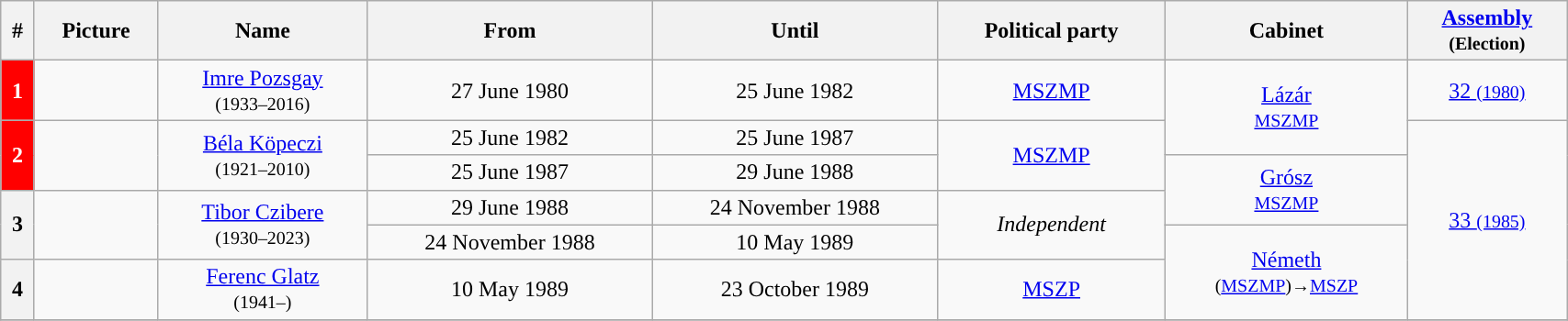<table width=90% class="wikitable" style="text-align:center">
<tr>
<th>#</th>
<th>Picture</th>
<th>Name</th>
<th>From</th>
<th>Until</th>
<th>Political party</th>
<th>Cabinet</th>
<th><a href='#'>Assembly</a><br><small>(Election)</small></th>
</tr>
<tr>
<th style="background:Red; color:white">1</th>
<td></td>
<td><a href='#'>Imre Pozsgay</a><br><small>(1933–2016)</small></td>
<td>27 June 1980</td>
<td>25 June 1982</td>
<td><a href='#'>MSZMP</a></td>
<td rowspan="3"><a href='#'>Lázár</a><br><small><a href='#'>MSZMP</a></small></td>
<td rowspan="2"><a href='#'>32 <small>(1980)</small></a></td>
</tr>
<tr>
<th rowspan="3" style="background:Red; color:white">2</th>
<td rowspan="3"></td>
<td rowspan="3"><a href='#'>Béla Köpeczi</a><br><small>(1921–2010)</small></td>
<td rowspan="2">25 June 1982</td>
<td rowspan="2">25 June 1987</td>
<td rowspan="3"><a href='#'>MSZMP</a></td>
</tr>
<tr>
<td rowspan="5"><a href='#'>33 <small>(1985)</small></a></td>
</tr>
<tr>
<td>25 June 1987</td>
<td>29 June 1988</td>
<td rowspan="2"><a href='#'>Grósz</a><br><small><a href='#'>MSZMP</a></small></td>
</tr>
<tr>
<th rowspan="2" style="background-color:">3</th>
<td rowspan="2"></td>
<td rowspan="2"><a href='#'>Tibor Czibere</a><br><small>(1930–2023)</small></td>
<td>29 June 1988</td>
<td>24 November 1988</td>
<td rowspan="2"><em>Independent</em></td>
</tr>
<tr>
<td>24 November 1988</td>
<td>10 May 1989</td>
<td rowspan="2"><a href='#'>Németh</a><br><small>(<a href='#'>MSZMP</a>)→<a href='#'>MSZP</a></small></td>
</tr>
<tr>
<th style="background:">4</th>
<td></td>
<td><a href='#'>Ferenc Glatz</a><br><small>(1941–)</small></td>
<td>10 May 1989</td>
<td>23 October 1989</td>
<td><a href='#'>MSZP</a></td>
</tr>
<tr>
</tr>
</table>
